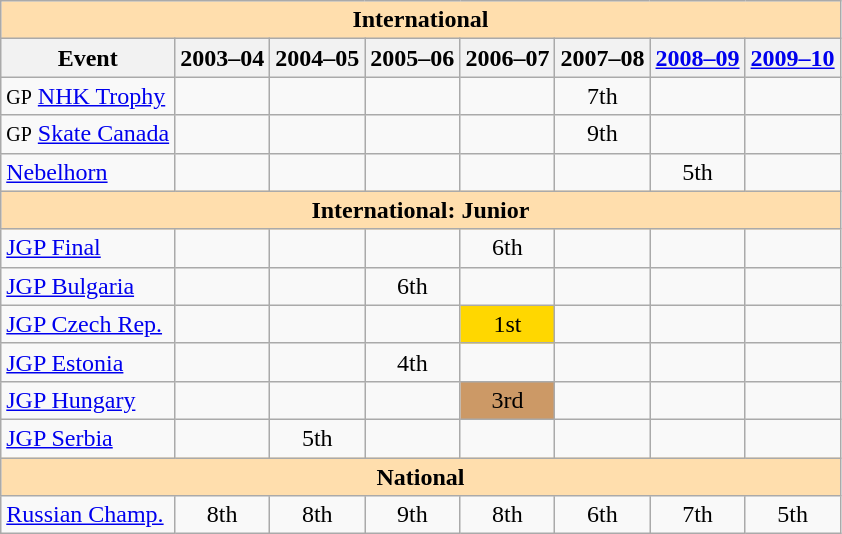<table class="wikitable" style="text-align:center">
<tr>
<th style="background-color: #ffdead; " colspan=8 align=center><strong>International</strong></th>
</tr>
<tr>
<th>Event</th>
<th>2003–04</th>
<th>2004–05</th>
<th>2005–06</th>
<th>2006–07</th>
<th>2007–08</th>
<th><a href='#'>2008–09</a></th>
<th><a href='#'>2009–10</a></th>
</tr>
<tr>
<td align=left><small>GP</small> <a href='#'>NHK Trophy</a></td>
<td></td>
<td></td>
<td></td>
<td></td>
<td>7th</td>
<td></td>
<td></td>
</tr>
<tr>
<td align=left><small>GP</small> <a href='#'>Skate Canada</a></td>
<td></td>
<td></td>
<td></td>
<td></td>
<td>9th</td>
<td></td>
<td></td>
</tr>
<tr>
<td align=left><a href='#'>Nebelhorn</a></td>
<td></td>
<td></td>
<td></td>
<td></td>
<td></td>
<td>5th</td>
<td></td>
</tr>
<tr>
<th style="background-color: #ffdead; " colspan=8 align=center><strong>International: Junior</strong></th>
</tr>
<tr>
<td align=left><a href='#'>JGP Final</a></td>
<td></td>
<td></td>
<td></td>
<td>6th</td>
<td></td>
<td></td>
<td></td>
</tr>
<tr>
<td align=left><a href='#'>JGP Bulgaria</a></td>
<td></td>
<td></td>
<td>6th</td>
<td></td>
<td></td>
<td></td>
<td></td>
</tr>
<tr>
<td align=left><a href='#'>JGP Czech Rep.</a></td>
<td></td>
<td></td>
<td></td>
<td bgcolor=gold>1st</td>
<td></td>
<td></td>
<td></td>
</tr>
<tr>
<td align=left><a href='#'>JGP Estonia</a></td>
<td></td>
<td></td>
<td>4th</td>
<td></td>
<td></td>
<td></td>
<td></td>
</tr>
<tr>
<td align=left><a href='#'>JGP Hungary</a></td>
<td></td>
<td></td>
<td></td>
<td bgcolor=cc9966>3rd</td>
<td></td>
<td></td>
<td></td>
</tr>
<tr>
<td align=left><a href='#'>JGP Serbia</a></td>
<td></td>
<td>5th</td>
<td></td>
<td></td>
<td></td>
<td></td>
<td></td>
</tr>
<tr>
<th style="background-color: #ffdead; " colspan=8 align=center><strong>National</strong></th>
</tr>
<tr>
<td align=left><a href='#'>Russian Champ.</a></td>
<td>8th</td>
<td>8th</td>
<td>9th</td>
<td>8th</td>
<td>6th</td>
<td>7th</td>
<td>5th</td>
</tr>
</table>
